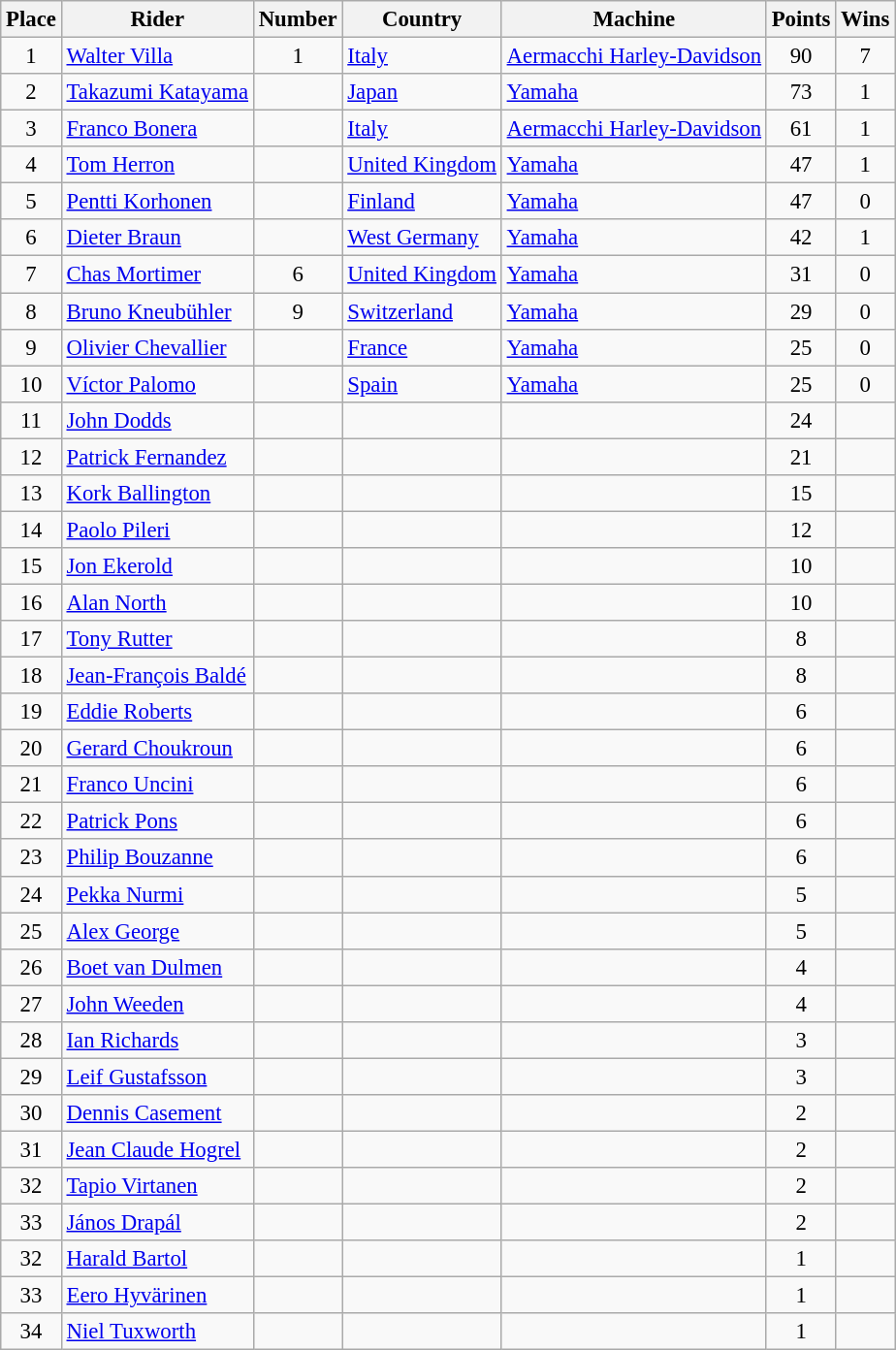<table class="wikitable" style="font-size: 95%;">
<tr>
<th>Place</th>
<th>Rider</th>
<th>Number</th>
<th>Country</th>
<th>Machine</th>
<th>Points</th>
<th>Wins</th>
</tr>
<tr>
<td style="text-align:center;">1</td>
<td> <a href='#'>Walter Villa</a></td>
<td style="text-align:center;">1</td>
<td><a href='#'>Italy</a></td>
<td><a href='#'>Aermacchi Harley-Davidson</a></td>
<td style="text-align:center;">90</td>
<td style="text-align:center;">7</td>
</tr>
<tr>
<td style="text-align:center;">2</td>
<td> <a href='#'>Takazumi Katayama</a></td>
<td></td>
<td><a href='#'>Japan</a></td>
<td><a href='#'>Yamaha</a></td>
<td style="text-align:center;">73</td>
<td style="text-align:center;">1</td>
</tr>
<tr>
<td style="text-align:center;">3</td>
<td> <a href='#'>Franco Bonera</a></td>
<td></td>
<td><a href='#'>Italy</a></td>
<td><a href='#'>Aermacchi Harley-Davidson</a></td>
<td style="text-align:center;">61</td>
<td style="text-align:center;">1</td>
</tr>
<tr>
<td style="text-align:center;">4</td>
<td> <a href='#'>Tom Herron</a></td>
<td></td>
<td><a href='#'>United Kingdom</a></td>
<td><a href='#'>Yamaha</a></td>
<td style="text-align:center;">47</td>
<td style="text-align:center;">1</td>
</tr>
<tr>
<td style="text-align:center;">5</td>
<td> <a href='#'>Pentti Korhonen</a></td>
<td></td>
<td><a href='#'>Finland</a></td>
<td><a href='#'>Yamaha</a></td>
<td style="text-align:center;">47</td>
<td style="text-align:center;">0</td>
</tr>
<tr>
<td style="text-align:center;">6</td>
<td> <a href='#'>Dieter Braun</a></td>
<td></td>
<td><a href='#'>West Germany</a></td>
<td><a href='#'>Yamaha</a></td>
<td style="text-align:center;">42</td>
<td style="text-align:center;">1</td>
</tr>
<tr>
<td style="text-align:center;">7</td>
<td> <a href='#'>Chas Mortimer</a></td>
<td style="text-align:center;">6</td>
<td><a href='#'>United Kingdom</a></td>
<td><a href='#'>Yamaha</a></td>
<td style="text-align:center;">31</td>
<td style="text-align:center;">0</td>
</tr>
<tr>
<td style="text-align:center;">8</td>
<td> <a href='#'>Bruno Kneubühler</a></td>
<td style="text-align:center;">9</td>
<td><a href='#'>Switzerland</a></td>
<td><a href='#'>Yamaha</a></td>
<td style="text-align:center;">29</td>
<td style="text-align:center;">0</td>
</tr>
<tr>
<td style="text-align:center;">9</td>
<td> <a href='#'>Olivier Chevallier</a></td>
<td></td>
<td><a href='#'>France</a></td>
<td><a href='#'>Yamaha</a></td>
<td style="text-align:center;">25</td>
<td style="text-align:center;">0</td>
</tr>
<tr>
<td style="text-align:center;">10</td>
<td> <a href='#'>Víctor Palomo</a></td>
<td></td>
<td><a href='#'>Spain</a></td>
<td><a href='#'>Yamaha</a></td>
<td style="text-align:center;">25</td>
<td style="text-align:center;">0</td>
</tr>
<tr>
<td style="text-align:center;">11</td>
<td><a href='#'>John Dodds</a></td>
<td style="text-align:center;"></td>
<td></td>
<td></td>
<td style="text-align:center;">24</td>
<td style="text-align:center;"></td>
</tr>
<tr>
<td style="text-align:center;">12</td>
<td><a href='#'>Patrick Fernandez</a></td>
<td style="text-align:center;"></td>
<td></td>
<td></td>
<td style="text-align:center;">21</td>
<td style="text-align:center;"></td>
</tr>
<tr>
<td style="text-align:center;">13</td>
<td><a href='#'>Kork Ballington</a></td>
<td style="text-align:center;"></td>
<td></td>
<td></td>
<td style="text-align:center;">15</td>
<td style="text-align:center;"></td>
</tr>
<tr>
<td style="text-align:center;">14</td>
<td><a href='#'>Paolo Pileri</a></td>
<td style="text-align:center;"></td>
<td></td>
<td></td>
<td style="text-align:center;">12</td>
<td style="text-align:center;"></td>
</tr>
<tr>
<td style="text-align:center;">15</td>
<td><a href='#'>Jon Ekerold</a></td>
<td style="text-align:center;"></td>
<td></td>
<td></td>
<td style="text-align:center;">10</td>
<td style="text-align:center;"></td>
</tr>
<tr>
<td style="text-align:center;">16</td>
<td><a href='#'>Alan North</a></td>
<td style="text-align:center;"></td>
<td></td>
<td></td>
<td style="text-align:center;">10</td>
<td style="text-align:center;"></td>
</tr>
<tr>
<td style="text-align:center;">17</td>
<td><a href='#'>Tony Rutter</a></td>
<td style="text-align:center;"></td>
<td></td>
<td></td>
<td style="text-align:center;">8</td>
<td style="text-align:center;"></td>
</tr>
<tr>
<td style="text-align:center;">18</td>
<td><a href='#'>Jean-François Baldé</a></td>
<td style="text-align:center;"></td>
<td></td>
<td></td>
<td style="text-align:center;">8</td>
<td style="text-align:center;"></td>
</tr>
<tr>
<td style="text-align:center;">19</td>
<td><a href='#'>Eddie Roberts</a></td>
<td style="text-align:center;"></td>
<td></td>
<td></td>
<td style="text-align:center;">6</td>
<td style="text-align:center;"></td>
</tr>
<tr>
<td style="text-align:center;">20</td>
<td><a href='#'>Gerard Choukroun</a></td>
<td style="text-align:center;"></td>
<td></td>
<td></td>
<td style="text-align:center;">6</td>
<td style="text-align:center;"></td>
</tr>
<tr>
<td style="text-align:center;">21</td>
<td><a href='#'>Franco Uncini</a></td>
<td style="text-align:center;"></td>
<td></td>
<td></td>
<td style="text-align:center;">6</td>
<td style="text-align:center;"></td>
</tr>
<tr>
<td style="text-align:center;">22</td>
<td><a href='#'>Patrick Pons</a></td>
<td style="text-align:center;"></td>
<td></td>
<td></td>
<td style="text-align:center;">6</td>
<td style="text-align:center;"></td>
</tr>
<tr>
<td style="text-align:center;">23</td>
<td><a href='#'>Philip Bouzanne</a></td>
<td style="text-align:center;"></td>
<td></td>
<td></td>
<td style="text-align:center;">6</td>
<td style="text-align:center;"></td>
</tr>
<tr>
<td style="text-align:center;">24</td>
<td><a href='#'>Pekka Nurmi</a></td>
<td style="text-align:center;"></td>
<td></td>
<td></td>
<td style="text-align:center;">5</td>
<td style="text-align:center;"></td>
</tr>
<tr>
<td style="text-align:center;">25</td>
<td><a href='#'>Alex George</a></td>
<td style="text-align:center;"></td>
<td></td>
<td></td>
<td style="text-align:center;">5</td>
<td style="text-align:center;"></td>
</tr>
<tr>
<td style="text-align:center;">26</td>
<td><a href='#'>Boet van Dulmen</a></td>
<td style="text-align:center;"></td>
<td></td>
<td></td>
<td style="text-align:center;">4</td>
<td style="text-align:center;"></td>
</tr>
<tr>
<td style="text-align:center;">27</td>
<td><a href='#'>John Weeden</a></td>
<td style="text-align:center;"></td>
<td></td>
<td></td>
<td style="text-align:center;">4</td>
<td style="text-align:center;"></td>
</tr>
<tr>
<td style="text-align:center;">28</td>
<td><a href='#'>Ian Richards</a></td>
<td style="text-align:center;"></td>
<td></td>
<td></td>
<td style="text-align:center;">3</td>
<td style="text-align:center;"></td>
</tr>
<tr>
<td style="text-align:center;">29</td>
<td><a href='#'>Leif Gustafsson</a></td>
<td style="text-align:center;"></td>
<td></td>
<td></td>
<td style="text-align:center;">3</td>
<td style="text-align:center;"></td>
</tr>
<tr>
<td style="text-align:center;">30</td>
<td><a href='#'>Dennis Casement</a></td>
<td style="text-align:center;"></td>
<td></td>
<td></td>
<td style="text-align:center;">2</td>
<td style="text-align:center;"></td>
</tr>
<tr>
<td style="text-align:center;">31</td>
<td><a href='#'>Jean Claude Hogrel</a></td>
<td style="text-align:center;"></td>
<td></td>
<td></td>
<td style="text-align:center;">2</td>
<td style="text-align:center;"></td>
</tr>
<tr>
<td style="text-align:center;">32</td>
<td><a href='#'>Tapio Virtanen</a></td>
<td style="text-align:center;"></td>
<td></td>
<td></td>
<td style="text-align:center;">2</td>
<td style="text-align:center;"></td>
</tr>
<tr>
<td style="text-align:center;">33</td>
<td><a href='#'>János Drapál</a></td>
<td style="text-align:center;"></td>
<td></td>
<td></td>
<td style="text-align:center;">2</td>
<td style="text-align:center;"></td>
</tr>
<tr>
<td style="text-align:center;">32</td>
<td><a href='#'>Harald Bartol</a></td>
<td style="text-align:center;"></td>
<td></td>
<td></td>
<td style="text-align:center;">1</td>
<td style="text-align:center;"></td>
</tr>
<tr>
<td style="text-align:center;">33</td>
<td><a href='#'>Eero Hyvärinen</a></td>
<td style="text-align:center;"></td>
<td></td>
<td></td>
<td style="text-align:center;">1</td>
<td style="text-align:center;"></td>
</tr>
<tr>
<td style="text-align:center;">34</td>
<td><a href='#'>Niel Tuxworth</a></td>
<td style="text-align:center;"></td>
<td></td>
<td></td>
<td style="text-align:center;">1</td>
<td style="text-align:center;"></td>
</tr>
</table>
